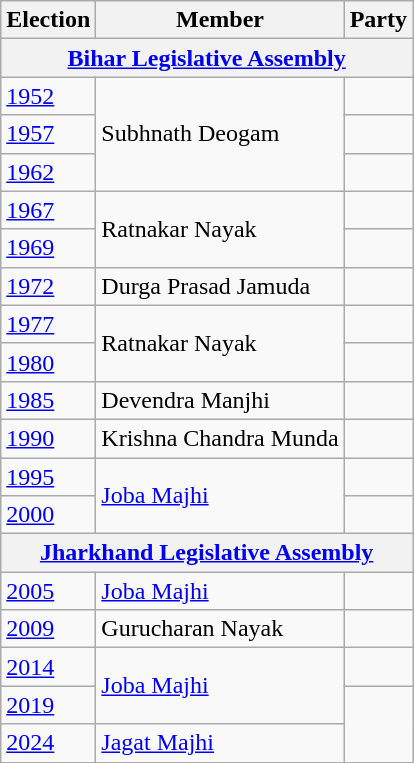<table class="wikitable sortable">
<tr>
<th>Election</th>
<th>Member</th>
<th colspan=2>Party</th>
</tr>
<tr>
<th colspan=4><a href='#'>Bihar Legislative Assembly</a></th>
</tr>
<tr>
<td><a href='#'>1952</a></td>
<td rowspan="3">Subhnath Deogam</td>
<td></td>
</tr>
<tr>
<td><a href='#'>1957</a></td>
</tr>
<tr>
<td><a href='#'>1962</a></td>
<td></td>
</tr>
<tr>
<td><a href='#'>1967</a></td>
<td rowspan="2">Ratnakar Nayak</td>
<td></td>
</tr>
<tr>
<td><a href='#'>1969</a></td>
<td></td>
</tr>
<tr>
<td><a href='#'>1972</a></td>
<td>Durga Prasad Jamuda</td>
<td></td>
</tr>
<tr>
<td><a href='#'>1977</a></td>
<td rowspan="2">Ratnakar Nayak</td>
<td></td>
</tr>
<tr>
<td><a href='#'>1980</a></td>
<td></td>
</tr>
<tr>
<td><a href='#'>1985</a></td>
<td>Devendra Manjhi</td>
<td></td>
</tr>
<tr>
<td><a href='#'>1990</a></td>
<td>Krishna Chandra Munda</td>
<td></td>
</tr>
<tr>
<td><a href='#'>1995</a></td>
<td rowspan="2"><a href='#'>Joba Majhi</a></td>
<td></td>
</tr>
<tr>
<td><a href='#'>2000</a></td>
<td></td>
</tr>
<tr>
<th colspan=4><a href='#'>Jharkhand Legislative Assembly</a></th>
</tr>
<tr>
<td><a href='#'>2005</a></td>
<td><a href='#'>Joba Majhi</a></td>
<td></td>
</tr>
<tr>
<td><a href='#'>2009</a></td>
<td>Gurucharan Nayak</td>
<td></td>
</tr>
<tr>
<td><a href='#'>2014</a></td>
<td rowspan=2><a href='#'>Joba Majhi</a></td>
<td></td>
</tr>
<tr>
<td><a href='#'>2019</a></td>
</tr>
<tr>
<td><a href='#'>2024</a></td>
<td><a href='#'>Jagat Majhi</a></td>
</tr>
<tr>
</tr>
</table>
